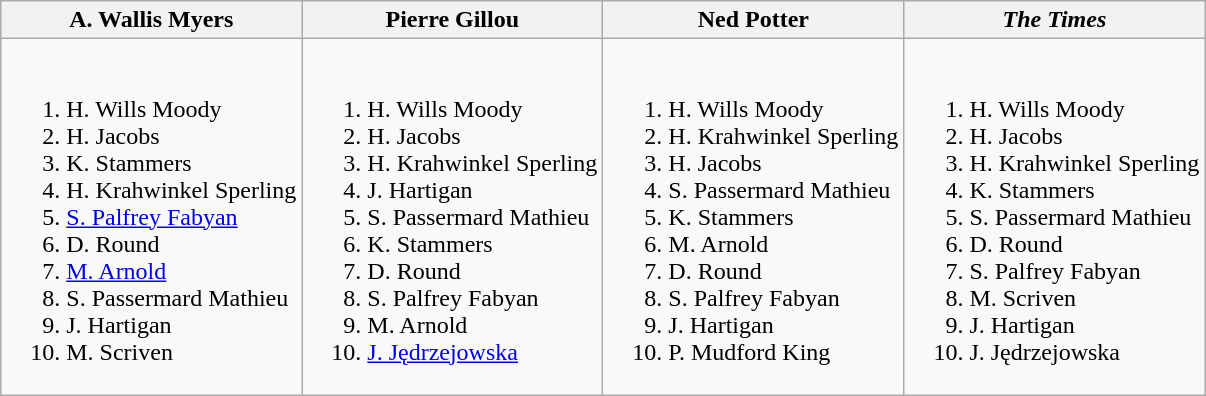<table class="wikitable">
<tr>
<th>A. Wallis Myers</th>
<th>Pierre Gillou</th>
<th>Ned Potter</th>
<th><em>The Times</em></th>
</tr>
<tr style="vertical-align: top;">
<td style="white-space: nowrap;"><br><ol><li> H. Wills Moody</li><li> H. Jacobs</li><li> K. Stammers</li><li> H. Krahwinkel Sperling</li><li> <a href='#'>S. Palfrey Fabyan</a></li><li> D. Round</li><li> <a href='#'>M. Arnold</a></li><li> S. Passermard Mathieu</li><li> J. Hartigan</li><li> M. Scriven</li></ol></td>
<td style="white-space: nowrap;"><br><ol><li> H. Wills Moody</li><li> H. Jacobs</li><li> H. Krahwinkel Sperling</li><li> J. Hartigan</li><li> S. Passermard Mathieu</li><li> K. Stammers</li><li> D. Round</li><li> S. Palfrey Fabyan</li><li> M. Arnold</li><li> <a href='#'>J. Jędrzejowska</a></li></ol></td>
<td style="white-space: nowrap;"><br><ol><li> H. Wills Moody</li><li> H. Krahwinkel Sperling</li><li> H. Jacobs</li><li> S. Passermard Mathieu</li><li> K. Stammers</li><li> M. Arnold</li><li> D. Round</li><li> S. Palfrey Fabyan</li><li> J. Hartigan</li><li> P. Mudford King</li></ol></td>
<td style="white-space: nowrap;"><br><ol><li> H. Wills Moody</li><li> H. Jacobs</li><li> H. Krahwinkel Sperling</li><li> K. Stammers</li><li> S. Passermard Mathieu</li><li> D. Round</li><li> S. Palfrey Fabyan</li><li> M. Scriven</li><li> J. Hartigan</li><li> J. Jędrzejowska</li></ol></td>
</tr>
</table>
